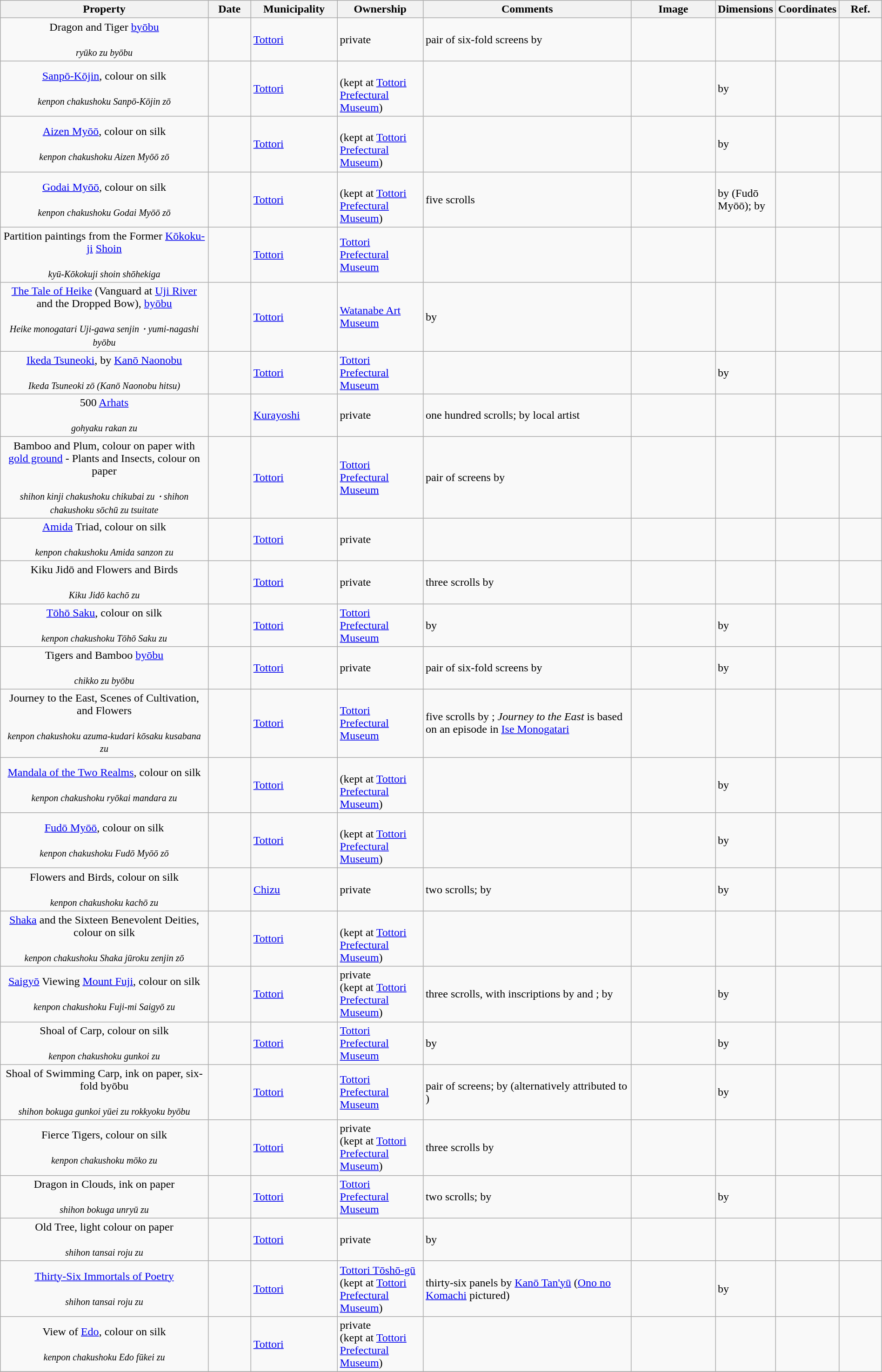<table class="wikitable sortable"  style="width:100%;">
<tr>
<th width="25%" align="left">Property</th>
<th width="5%" align="left" data-sort-type="number">Date</th>
<th width="10%" align="left">Municipality</th>
<th width="10%" align="left">Ownership</th>
<th width="25%" align="left" class="unsortable">Comments</th>
<th width="10%" align="left" class="unsortable">Image</th>
<th width="5%" align="left" class="unsortable">Dimensions</th>
<th width="5%" align="left" class="unsortable">Coordinates</th>
<th width="5%" align="left" class="unsortable">Ref.</th>
</tr>
<tr>
<td align="center">Dragon and Tiger <a href='#'>byōbu</a><br><br><small><em>ryūko zu byōbu</em></small></td>
<td></td>
<td><a href='#'>Tottori</a></td>
<td>private</td>
<td>pair of six-fold screens by </td>
<td></td>
<td></td>
<td></td>
<td></td>
</tr>
<tr>
<td align="center"><a href='#'>Sanpō-Kōjin</a>, colour on silk<br><br><small><em>kenpon chakushoku Sanpō-Kōjin zō</em></small></td>
<td></td>
<td><a href='#'>Tottori</a></td>
<td><br>(kept at <a href='#'>Tottori Prefectural Museum</a>)</td>
<td></td>
<td></td>
<td> by </td>
<td></td>
<td></td>
</tr>
<tr>
<td align="center"><a href='#'>Aizen Myōō</a>, colour on silk<br><br><small><em>kenpon chakushoku Aizen Myōō zō</em></small></td>
<td></td>
<td><a href='#'>Tottori</a></td>
<td><br>(kept at <a href='#'>Tottori Prefectural Museum</a>)</td>
<td></td>
<td></td>
<td> by </td>
<td></td>
<td></td>
</tr>
<tr>
<td align="center"><a href='#'>Godai Myōō</a>, colour on silk<br><br><small><em>kenpon chakushoku Godai Myōō zō</em></small></td>
<td></td>
<td><a href='#'>Tottori</a></td>
<td><br>(kept at <a href='#'>Tottori Prefectural Museum</a>)</td>
<td>five scrolls</td>
<td></td>
<td> by  (Fudō Myōō);  by </td>
<td></td>
<td></td>
</tr>
<tr>
<td align="center">Partition paintings from the Former <a href='#'>Kōkoku-ji</a> <a href='#'>Shoin</a><br><br><small><em>kyū-Kōkokuji shoin shōhekiga</em></small></td>
<td></td>
<td><a href='#'>Tottori</a></td>
<td><a href='#'>Tottori Prefectural Museum</a></td>
<td></td>
<td></td>
<td></td>
<td></td>
<td></td>
</tr>
<tr>
<td align="center"><a href='#'>The Tale of Heike</a> (Vanguard at <a href='#'>Uji River</a> and the Dropped Bow), <a href='#'>byōbu</a><br><br><small><em>Heike monogatari Uji-gawa senjin・yumi-nagashi byōbu</em></small></td>
<td></td>
<td><a href='#'>Tottori</a></td>
<td><a href='#'>Watanabe Art Museum</a></td>
<td>by </td>
<td></td>
<td></td>
<td></td>
<td></td>
</tr>
<tr>
<td align="center"><a href='#'>Ikeda Tsuneoki</a>, by <a href='#'>Kanō Naonobu</a><br><br><small><em>Ikeda Tsuneoki zō (Kanō Naonobu hitsu)</em></small></td>
<td></td>
<td><a href='#'>Tottori</a></td>
<td><a href='#'>Tottori Prefectural Museum</a></td>
<td></td>
<td></td>
<td> by </td>
<td></td>
<td></td>
</tr>
<tr>
<td align="center">500 <a href='#'>Arhats</a><br><br><small><em>gohyaku rakan zu</em></small></td>
<td></td>
<td><a href='#'>Kurayoshi</a></td>
<td>private</td>
<td>one hundred scrolls; by local artist </td>
<td></td>
<td></td>
<td></td>
<td></td>
</tr>
<tr>
<td align="center">Bamboo and Plum, colour on paper with <a href='#'>gold ground</a> - Plants and Insects, colour on paper<br><br><small><em>shihon kinji chakushoku chikubai zu・shihon chakushoku sōchū zu tsuitate</em></small></td>
<td></td>
<td><a href='#'>Tottori</a></td>
<td><a href='#'>Tottori Prefectural Museum</a></td>
<td>pair of screens by </td>
<td></td>
<td></td>
<td></td>
<td></td>
</tr>
<tr>
<td align="center"><a href='#'>Amida</a> Triad, colour on silk<br><br><small><em>kenpon chakushoku Amida sanzon zu</em></small></td>
<td></td>
<td><a href='#'>Tottori</a></td>
<td>private</td>
<td></td>
<td></td>
<td></td>
<td></td>
<td></td>
</tr>
<tr>
<td align="center">Kiku Jidō and Flowers and Birds<br><br><small><em>Kiku Jidō kachō zu</em></small></td>
<td></td>
<td><a href='#'>Tottori</a></td>
<td>private</td>
<td>three scrolls by </td>
<td></td>
<td></td>
<td></td>
<td></td>
</tr>
<tr>
<td align="center"><a href='#'>Tōhō Saku</a>, colour on silk<br><br><small><em>kenpon chakushoku Tōhō Saku zu</em></small></td>
<td></td>
<td><a href='#'>Tottori</a></td>
<td><a href='#'>Tottori Prefectural Museum</a></td>
<td>by </td>
<td></td>
<td> by </td>
<td></td>
<td></td>
</tr>
<tr>
<td align="center">Tigers and Bamboo <a href='#'>byōbu</a><br><br><small><em>chikko zu byōbu</em></small></td>
<td></td>
<td><a href='#'>Tottori</a></td>
<td>private</td>
<td>pair of six-fold screens by </td>
<td></td>
<td> by </td>
<td></td>
<td></td>
</tr>
<tr>
<td align="center">Journey to the East, Scenes of Cultivation, and Flowers<br><br><small><em>kenpon chakushoku azuma-kudari kōsaku kusabana zu</em></small></td>
<td></td>
<td><a href='#'>Tottori</a></td>
<td><a href='#'>Tottori Prefectural Museum</a></td>
<td>five scrolls by ; <em>Journey to the East</em> is based on an episode in <a href='#'>Ise Monogatari</a></td>
<td></td>
<td></td>
<td></td>
<td></td>
</tr>
<tr>
<td align="center"><a href='#'>Mandala of the Two Realms</a>, colour on silk<br><br><small><em>kenpon chakushoku ryōkai mandara zu</em></small></td>
<td></td>
<td><a href='#'>Tottori</a></td>
<td><br>(kept at <a href='#'>Tottori Prefectural Museum</a>)</td>
<td></td>
<td></td>
<td> by </td>
<td></td>
<td></td>
</tr>
<tr>
<td align="center"><a href='#'>Fudō Myōō</a>, colour on silk<br><br><small><em>kenpon chakushoku Fudō Myōō zō</em></small></td>
<td></td>
<td><a href='#'>Tottori</a></td>
<td><br>(kept at <a href='#'>Tottori Prefectural Museum</a>)</td>
<td></td>
<td align="center"></td>
<td> by </td>
<td></td>
<td></td>
</tr>
<tr>
<td align="center">Flowers and Birds, colour on silk<br><br><small><em>kenpon chakushoku kachō zu</em></small></td>
<td></td>
<td><a href='#'>Chizu</a></td>
<td>private</td>
<td>two scrolls; by </td>
<td></td>
<td> by </td>
<td></td>
<td></td>
</tr>
<tr>
<td align="center"><a href='#'>Shaka</a> and the Sixteen Benevolent Deities, colour on silk<br><br><small><em>kenpon chakushoku Shaka jūroku zenjin zō</em></small></td>
<td></td>
<td><a href='#'>Tottori</a></td>
<td><br>(kept at <a href='#'>Tottori Prefectural Museum</a>)</td>
<td></td>
<td></td>
<td></td>
<td></td>
<td></td>
</tr>
<tr>
<td align="center"><a href='#'>Saigyō</a> Viewing <a href='#'>Mount Fuji</a>, colour on silk<br><br><small><em>kenpon chakushoku Fuji-mi Saigyō zu</em></small></td>
<td></td>
<td><a href='#'>Tottori</a></td>
<td>private<br>(kept at <a href='#'>Tottori Prefectural Museum</a>)</td>
<td>three scrolls, with inscriptions by  and ; by </td>
<td align="center"></td>
<td> by </td>
<td></td>
<td></td>
</tr>
<tr>
<td align="center">Shoal of Carp, colour on silk<br><br><small><em>kenpon chakushoku gunkoi zu</em></small></td>
<td></td>
<td><a href='#'>Tottori</a></td>
<td><a href='#'>Tottori Prefectural Museum</a></td>
<td>by </td>
<td></td>
<td> by </td>
<td></td>
<td></td>
</tr>
<tr>
<td align="center">Shoal of Swimming Carp, ink on paper, six-fold byōbu<br><br><small><em>shihon bokuga gunkoi yūei zu rokkyoku byōbu</em></small></td>
<td></td>
<td><a href='#'>Tottori</a></td>
<td><a href='#'>Tottori Prefectural Museum</a></td>
<td>pair of screens; by  (alternatively attributed to )</td>
<td></td>
<td> by </td>
<td></td>
<td></td>
</tr>
<tr>
<td align="center">Fierce Tigers, colour on silk<br><br><small><em>kenpon chakushoku mōko zu</em></small></td>
<td></td>
<td><a href='#'>Tottori</a></td>
<td>private<br>(kept at <a href='#'>Tottori Prefectural Museum</a>)</td>
<td>three scrolls by </td>
<td align="center"><br><br></td>
<td></td>
<td></td>
<td></td>
</tr>
<tr>
<td align="center">Dragon in Clouds, ink on paper<br><br><small><em>shihon bokuga unryū zu</em></small></td>
<td></td>
<td><a href='#'>Tottori</a></td>
<td><a href='#'>Tottori Prefectural Museum</a></td>
<td>two scrolls; by </td>
<td></td>
<td> by </td>
<td></td>
<td></td>
</tr>
<tr>
<td align="center">Old Tree, light colour on paper<br><br><small><em>shihon tansai roju zu</em></small></td>
<td></td>
<td><a href='#'>Tottori</a></td>
<td>private</td>
<td>by </td>
<td></td>
<td></td>
<td></td>
<td></td>
</tr>
<tr>
<td align="center"><a href='#'>Thirty-Six Immortals of Poetry</a><br><br><small><em>shihon tansai roju zu</em></small></td>
<td></td>
<td><a href='#'>Tottori</a></td>
<td><a href='#'>Tottori Tōshō-gū</a><br>(kept at <a href='#'>Tottori Prefectural Museum</a>)</td>
<td>thirty-six panels by <a href='#'>Kanō Tan'yū</a> (<a href='#'>Ono no Komachi</a> pictured)</td>
<td></td>
<td> by </td>
<td></td>
<td></td>
</tr>
<tr>
<td align="center">View of <a href='#'>Edo</a>, colour on silk<br><br><small><em>kenpon chakushoku Edo fūkei zu</em></small></td>
<td></td>
<td><a href='#'>Tottori</a></td>
<td>private<br>(kept at <a href='#'>Tottori Prefectural Museum</a>)</td>
<td></td>
<td></td>
<td></td>
<td></td>
<td></td>
</tr>
<tr>
</tr>
</table>
